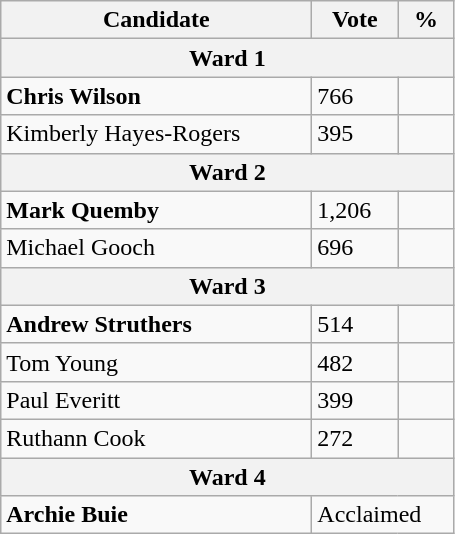<table class="wikitable">
<tr>
<th bgcolor="#DDDDFF" width="200px">Candidate</th>
<th bgcolor="#DDDDFF" width="50px">Vote</th>
<th bgcolor="#DDDDFF" width="30px">%</th>
</tr>
<tr>
<th colspan="3">Ward 1</th>
</tr>
<tr>
<td><strong>Chris Wilson</strong></td>
<td>766</td>
<td></td>
</tr>
<tr>
<td>Kimberly Hayes-Rogers</td>
<td>395</td>
<td></td>
</tr>
<tr>
<th colspan="3">Ward 2</th>
</tr>
<tr>
<td><strong>Mark Quemby</strong></td>
<td>1,206</td>
<td></td>
</tr>
<tr>
<td>Michael Gooch</td>
<td>696</td>
<td></td>
</tr>
<tr>
<th colspan="3">Ward 3</th>
</tr>
<tr>
<td><strong>Andrew Struthers</strong></td>
<td>514</td>
<td></td>
</tr>
<tr>
<td>Tom Young</td>
<td>482</td>
<td></td>
</tr>
<tr>
<td>Paul Everitt</td>
<td>399</td>
<td></td>
</tr>
<tr>
<td>Ruthann Cook</td>
<td>272</td>
<td></td>
</tr>
<tr>
<th colspan="3">Ward 4</th>
</tr>
<tr>
<td><strong>Archie Buie</strong></td>
<td colspan="2">Acclaimed</td>
</tr>
</table>
